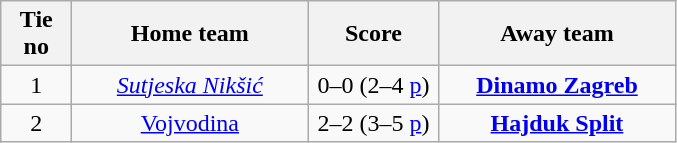<table class="wikitable" style="text-align: center">
<tr>
<th width=40>Tie no</th>
<th width=150>Home team</th>
<th width=80>Score</th>
<th width=150>Away team</th>
</tr>
<tr>
<td>1</td>
<td><em><a href='#'>Sutjeska Nikšić</a></em></td>
<td>0–0 (2–4 <a href='#'>p</a>)</td>
<td><strong><a href='#'>Dinamo Zagreb</a></strong></td>
</tr>
<tr>
<td>2</td>
<td><a href='#'>Vojvodina</a></td>
<td>2–2 (3–5 <a href='#'>p</a>)</td>
<td><strong><a href='#'>Hajduk Split</a></strong></td>
</tr>
</table>
